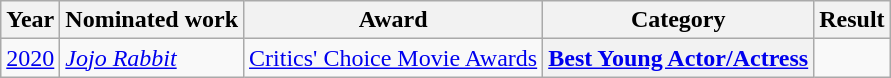<table class="wikitable sortable">
<tr>
<th scope="col">Year</th>
<th scope="col">Nominated work</th>
<th scope="col">Award</th>
<th scope="col">Category</th>
<th scope="col">Result</th>
</tr>
<tr>
<td><a href='#'>2020</a></td>
<td><em><a href='#'>Jojo Rabbit</a></em></td>
<td><a href='#'>Critics' Choice Movie Awards</a></td>
<th scope="row" style="text-align:left;"><a href='#'>Best Young Actor/Actress</a></th>
<td></td>
</tr>
</table>
